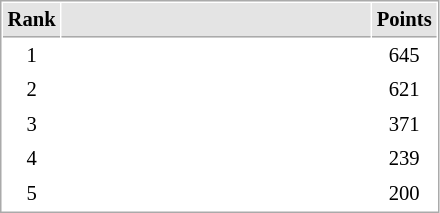<table cellspacing="1" cellpadding="3" style="border:1px solid #AAAAAA;font-size:86%">
<tr bgcolor="#E4E4E4">
<th style="border-bottom:1px solid #AAAAAA" width=10>Rank</th>
<th style="border-bottom:1px solid #AAAAAA" width=200></th>
<th style="border-bottom:1px solid #AAAAAA" width=20>Points</th>
</tr>
<tr>
<td style="text-align:center;">1</td>
<td></td>
<td align=center>645</td>
</tr>
<tr>
<td style="text-align:center;">2</td>
<td></td>
<td align=center>621</td>
</tr>
<tr>
<td style="text-align:center;">3</td>
<td></td>
<td align=center>371</td>
</tr>
<tr>
<td style="text-align:center;">4</td>
<td></td>
<td align=center>239</td>
</tr>
<tr>
<td style="text-align:center;">5</td>
<td></td>
<td align=center>200</td>
</tr>
</table>
